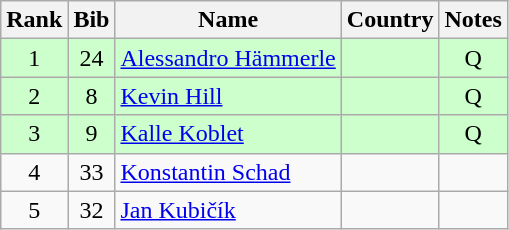<table class="wikitable" style="text-align:center;">
<tr>
<th>Rank</th>
<th>Bib</th>
<th>Name</th>
<th>Country</th>
<th>Notes</th>
</tr>
<tr bgcolor=ccffcc>
<td>1</td>
<td>24</td>
<td align="left"><a href='#'>Alessandro Hämmerle</a></td>
<td align="left"></td>
<td>Q</td>
</tr>
<tr bgcolor=ccffcc>
<td>2</td>
<td>8</td>
<td align="left"><a href='#'>Kevin Hill</a></td>
<td align="left"></td>
<td>Q</td>
</tr>
<tr bgcolor=ccffcc>
<td>3</td>
<td>9</td>
<td align="left"><a href='#'>Kalle Koblet</a></td>
<td align="left"></td>
<td>Q</td>
</tr>
<tr>
<td>4</td>
<td>33</td>
<td align="left"><a href='#'>Konstantin Schad</a></td>
<td align="left"></td>
<td></td>
</tr>
<tr>
<td>5</td>
<td>32</td>
<td align="left"><a href='#'>Jan Kubičík</a></td>
<td align="left"></td>
<td></td>
</tr>
</table>
